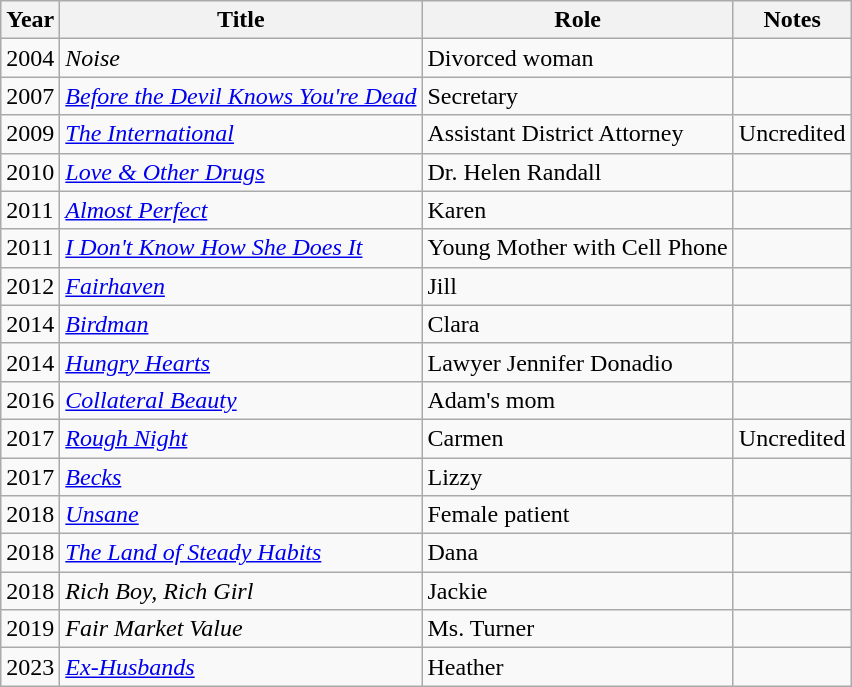<table class="wikitable sortable">
<tr>
<th>Year</th>
<th>Title</th>
<th>Role</th>
<th>Notes</th>
</tr>
<tr>
<td>2004</td>
<td><em>Noise</em></td>
<td>Divorced woman</td>
<td></td>
</tr>
<tr>
<td>2007</td>
<td><em><a href='#'>Before the Devil Knows You're Dead</a></em></td>
<td>Secretary</td>
<td></td>
</tr>
<tr>
<td>2009</td>
<td><a href='#'><em>The International</em></a></td>
<td>Assistant District Attorney</td>
<td>Uncredited</td>
</tr>
<tr>
<td>2010</td>
<td><em><a href='#'>Love & Other Drugs</a></em></td>
<td>Dr. Helen Randall</td>
<td></td>
</tr>
<tr>
<td>2011</td>
<td><a href='#'><em>Almost Perfect</em></a></td>
<td>Karen</td>
<td></td>
</tr>
<tr>
<td>2011</td>
<td><em><a href='#'>I Don't Know How She Does It</a></em></td>
<td>Young Mother with Cell Phone</td>
<td></td>
</tr>
<tr>
<td>2012</td>
<td><a href='#'><em>Fairhaven</em></a></td>
<td>Jill</td>
<td></td>
</tr>
<tr>
<td>2014</td>
<td><a href='#'><em>Birdman</em></a></td>
<td>Clara</td>
<td></td>
</tr>
<tr>
<td>2014</td>
<td><a href='#'><em>Hungry Hearts</em></a></td>
<td>Lawyer Jennifer Donadio</td>
<td></td>
</tr>
<tr>
<td>2016</td>
<td><em><a href='#'>Collateral Beauty</a></em></td>
<td>Adam's mom</td>
<td></td>
</tr>
<tr>
<td>2017</td>
<td><em><a href='#'>Rough Night</a></em></td>
<td>Carmen</td>
<td>Uncredited</td>
</tr>
<tr>
<td>2017</td>
<td><a href='#'><em>Becks</em></a></td>
<td>Lizzy</td>
<td></td>
</tr>
<tr>
<td>2018</td>
<td><em><a href='#'>Unsane</a></em></td>
<td>Female patient</td>
<td></td>
</tr>
<tr>
<td>2018</td>
<td><em><a href='#'>The Land of Steady Habits</a></em></td>
<td>Dana</td>
<td></td>
</tr>
<tr>
<td>2018</td>
<td><em>Rich Boy, Rich Girl</em></td>
<td>Jackie</td>
<td></td>
</tr>
<tr>
<td>2019</td>
<td><em>Fair Market Value</em></td>
<td>Ms. Turner</td>
<td></td>
</tr>
<tr>
<td>2023</td>
<td><em><a href='#'>Ex-Husbands</a></em></td>
<td>Heather</td>
<td></td>
</tr>
</table>
